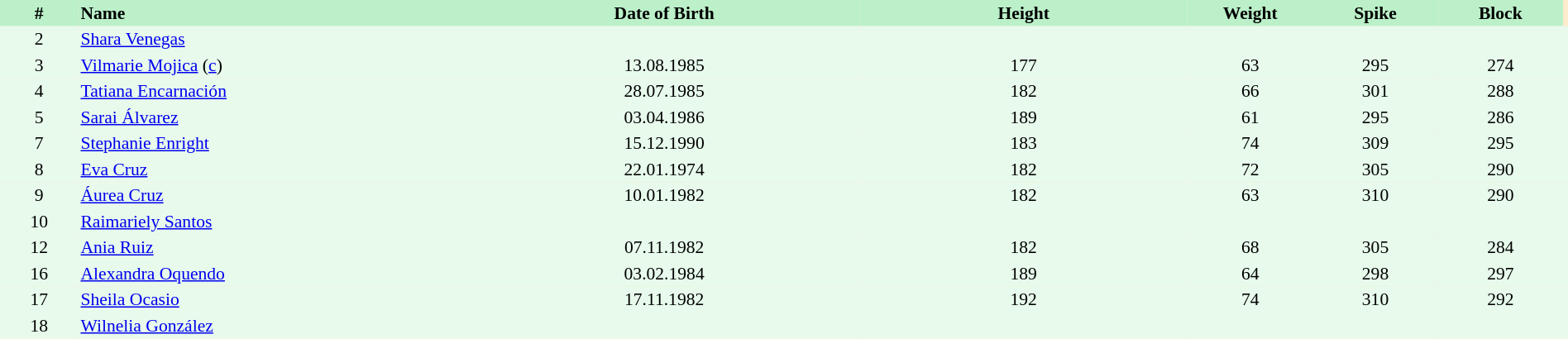<table border=0 cellpadding=2 cellspacing=0  |- bgcolor=#FFECCE style="text-align:center; font-size:90%;" width=100%>
<tr bgcolor=#BBF0C9>
<th width=5%>#</th>
<th width=25% align=left>Name</th>
<th width=25%>Date of Birth</th>
<th width=21%>Height</th>
<th width=8%>Weight</th>
<th width=8%>Spike</th>
<th width=8%>Block</th>
</tr>
<tr bgcolor=#E7FAEC>
<td>2</td>
<td align=left><a href='#'>Shara Venegas</a></td>
<td></td>
<td></td>
<td></td>
<td></td>
<td></td>
<td></td>
</tr>
<tr bgcolor=#E7FAEC>
<td>3</td>
<td align=left><a href='#'>Vilmarie Mojica</a> (<a href='#'>c</a>)</td>
<td>13.08.1985</td>
<td>177</td>
<td>63</td>
<td>295</td>
<td>274</td>
<td></td>
</tr>
<tr bgcolor=#E7FAEC>
<td>4</td>
<td align=left><a href='#'>Tatiana Encarnación</a></td>
<td>28.07.1985</td>
<td>182</td>
<td>66</td>
<td>301</td>
<td>288</td>
<td></td>
</tr>
<tr bgcolor=#E7FAEC>
<td>5</td>
<td align=left><a href='#'>Sarai Álvarez</a></td>
<td>03.04.1986</td>
<td>189</td>
<td>61</td>
<td>295</td>
<td>286</td>
<td></td>
</tr>
<tr bgcolor=#E7FAEC>
<td>7</td>
<td align=left><a href='#'>Stephanie Enright</a></td>
<td>15.12.1990</td>
<td>183</td>
<td>74</td>
<td>309</td>
<td>295</td>
<td></td>
</tr>
<tr bgcolor=#E7FAEC>
<td>8</td>
<td align=left><a href='#'>Eva Cruz</a></td>
<td>22.01.1974</td>
<td>182</td>
<td>72</td>
<td>305</td>
<td>290</td>
<td></td>
</tr>
<tr bgcolor=#E7FAEC>
<td>9</td>
<td align=left><a href='#'>Áurea Cruz</a></td>
<td>10.01.1982</td>
<td>182</td>
<td>63</td>
<td>310</td>
<td>290</td>
<td></td>
</tr>
<tr bgcolor=#E7FAEC>
<td>10</td>
<td align=left><a href='#'>Raimariely Santos</a></td>
<td></td>
<td></td>
<td></td>
<td></td>
<td></td>
<td></td>
</tr>
<tr bgcolor=#E7FAEC>
<td>12</td>
<td align=left><a href='#'>Ania Ruiz</a></td>
<td>07.11.1982</td>
<td>182</td>
<td>68</td>
<td>305</td>
<td>284</td>
<td></td>
</tr>
<tr bgcolor=#E7FAEC>
<td>16</td>
<td align=left><a href='#'>Alexandra Oquendo</a></td>
<td>03.02.1984</td>
<td>189</td>
<td>64</td>
<td>298</td>
<td>297</td>
<td></td>
</tr>
<tr bgcolor=#E7FAEC>
<td>17</td>
<td align=left><a href='#'>Sheila Ocasio</a></td>
<td>17.11.1982</td>
<td>192</td>
<td>74</td>
<td>310</td>
<td>292</td>
<td></td>
</tr>
<tr bgcolor=#E7FAEC>
<td>18</td>
<td align=left><a href='#'>Wilnelia González</a></td>
<td></td>
<td></td>
<td></td>
<td></td>
<td></td>
<td></td>
</tr>
</table>
